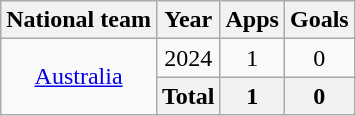<table class="wikitable" style="text-align:center">
<tr>
<th>National team</th>
<th>Year</th>
<th>Apps</th>
<th>Goals</th>
</tr>
<tr>
<td rowspan="2"><a href='#'>Australia</a></td>
<td>2024</td>
<td>1</td>
<td>0</td>
</tr>
<tr>
<th colspan="1">Total</th>
<th>1</th>
<th>0</th>
</tr>
</table>
